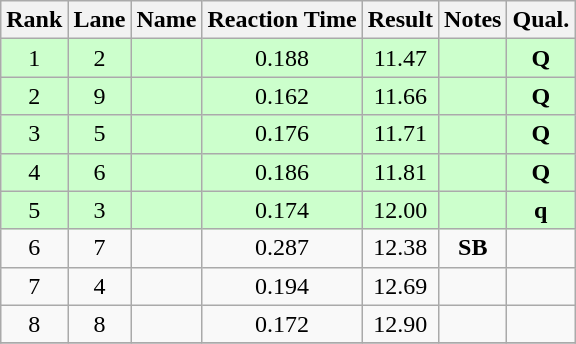<table class="wikitable" style="text-align:center">
<tr>
<th>Rank</th>
<th>Lane</th>
<th>Name</th>
<th>Reaction Time</th>
<th>Result</th>
<th>Notes</th>
<th>Qual.</th>
</tr>
<tr bgcolor=ccffcc>
<td>1</td>
<td>2</td>
<td align="left"></td>
<td>0.188</td>
<td>11.47</td>
<td></td>
<td><strong>Q</strong></td>
</tr>
<tr bgcolor=ccffcc>
<td>2</td>
<td>9</td>
<td align="left"></td>
<td>0.162</td>
<td>11.66</td>
<td></td>
<td><strong>Q</strong></td>
</tr>
<tr bgcolor=ccffcc>
<td>3</td>
<td>5</td>
<td align="left"></td>
<td>0.176</td>
<td>11.71</td>
<td></td>
<td><strong>Q</strong></td>
</tr>
<tr bgcolor=ccffcc>
<td>4</td>
<td>6</td>
<td align="left"></td>
<td>0.186</td>
<td>11.81</td>
<td></td>
<td><strong>Q</strong></td>
</tr>
<tr bgcolor=ccffcc>
<td>5</td>
<td>3</td>
<td align="left"></td>
<td>0.174</td>
<td>12.00</td>
<td></td>
<td><strong>q</strong></td>
</tr>
<tr>
<td>6</td>
<td>7</td>
<td align="left"></td>
<td>0.287</td>
<td>12.38</td>
<td><strong>SB</strong></td>
<td></td>
</tr>
<tr>
<td>7</td>
<td>4</td>
<td align="left"></td>
<td>0.194</td>
<td>12.69</td>
<td></td>
<td></td>
</tr>
<tr>
<td>8</td>
<td>8</td>
<td align="left"></td>
<td>0.172</td>
<td>12.90</td>
<td></td>
<td></td>
</tr>
<tr>
</tr>
</table>
